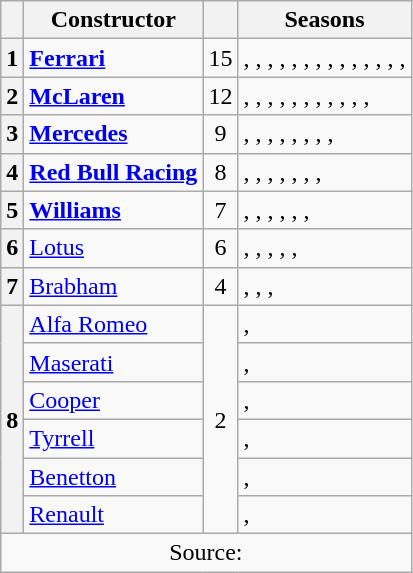<table class="wikitable">
<tr>
<th></th>
<th>Constructor</th>
<th></th>
<th>Seasons</th>
</tr>
<tr>
<th>1</th>
<td> <strong><a href='#'>Ferrari</a></strong></td>
<td align=center>15</td>
<td>, , , , , , , , , , , , , , </td>
</tr>
<tr>
<th>2</th>
<td> <strong><a href='#'>McLaren</a></strong></td>
<td align=center>12</td>
<td>, , , , , , , , , , , </td>
</tr>
<tr>
<th>3</th>
<td> <strong><a href='#'>Mercedes</a></strong></td>
<td align=center>9</td>
<td>, , , , , , , , </td>
</tr>
<tr>
<th>4</th>
<td> <strong><a href='#'>Red Bull Racing</a></strong></td>
<td align="center">8</td>
<td>, , , , , , , </td>
</tr>
<tr>
<th>5</th>
<td> <strong><a href='#'>Williams</a></strong></td>
<td align="center">7</td>
<td>, , , , , , </td>
</tr>
<tr>
<th>6</th>
<td> <a href='#'>Lotus</a></td>
<td align="center">6</td>
<td>, , , , , </td>
</tr>
<tr>
<th>7</th>
<td> <a href='#'>Brabham</a></td>
<td align=center>4</td>
<td>, , , </td>
</tr>
<tr>
<th rowspan="6">8</th>
<td> <a href='#'>Alfa Romeo</a></td>
<td align=center rowspan="6">2</td>
<td>, </td>
</tr>
<tr>
<td> <a href='#'>Maserati</a></td>
<td>, </td>
</tr>
<tr>
<td> <a href='#'>Cooper</a></td>
<td>, </td>
</tr>
<tr>
<td> <a href='#'>Tyrrell</a></td>
<td>, </td>
</tr>
<tr>
<td> <a href='#'>Benetton</a></td>
<td>, </td>
</tr>
<tr>
<td> <a href='#'>Renault</a></td>
<td>, </td>
</tr>
<tr>
<td colspan=4 align="center">Source:</td>
</tr>
</table>
